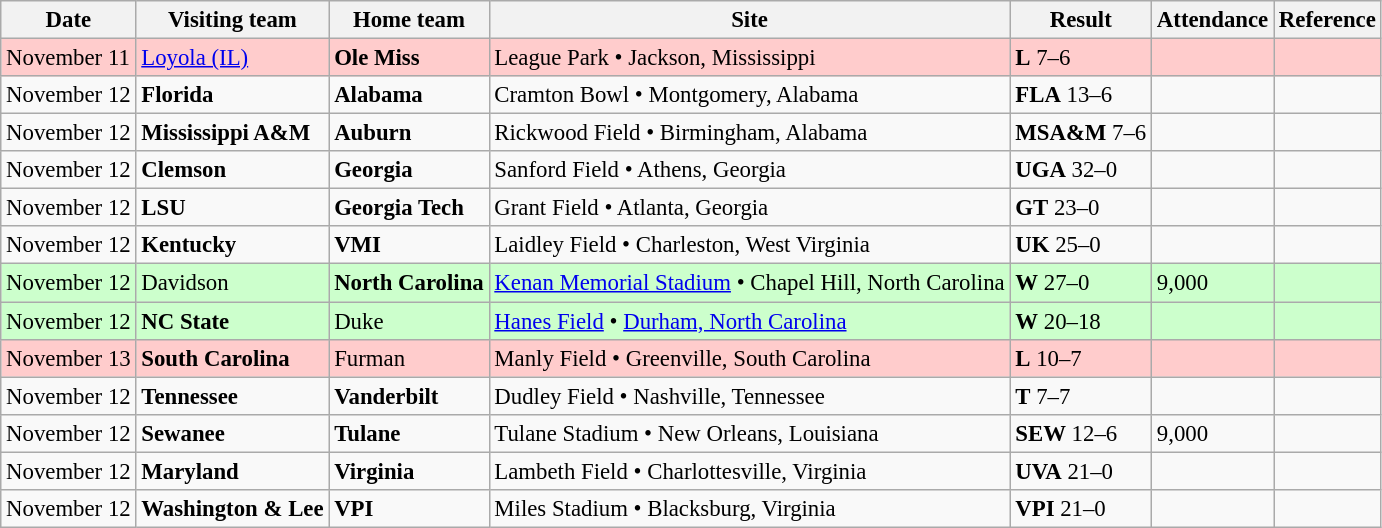<table class="wikitable" style="font-size:95%;">
<tr>
<th>Date</th>
<th>Visiting team</th>
<th>Home team</th>
<th>Site</th>
<th>Result</th>
<th>Attendance</th>
<th class="unsortable">Reference</th>
</tr>
<tr bgcolor=ffcccc>
<td>November 11</td>
<td><a href='#'>Loyola (IL)</a></td>
<td><strong>Ole Miss</strong></td>
<td>League Park • Jackson, Mississippi</td>
<td><strong>L</strong> 7–6</td>
<td></td>
<td></td>
</tr>
<tr bgcolor=>
<td>November 12</td>
<td><strong>Florida</strong></td>
<td><strong>Alabama</strong></td>
<td>Cramton Bowl • Montgomery, Alabama</td>
<td><strong>FLA</strong> 13–6</td>
<td></td>
<td></td>
</tr>
<tr bgcolor=>
<td>November 12</td>
<td><strong>Mississippi A&M</strong></td>
<td><strong>Auburn</strong></td>
<td>Rickwood Field • Birmingham, Alabama</td>
<td><strong>MSA&M</strong> 7–6</td>
<td></td>
<td></td>
</tr>
<tr bgcolor=>
<td>November 12</td>
<td><strong>Clemson</strong></td>
<td><strong>Georgia</strong></td>
<td>Sanford Field • Athens, Georgia</td>
<td><strong>UGA</strong> 32–0</td>
<td></td>
<td></td>
</tr>
<tr bgcolor=>
<td>November 12</td>
<td><strong>LSU</strong></td>
<td><strong>Georgia Tech</strong></td>
<td>Grant Field • Atlanta, Georgia</td>
<td><strong>GT</strong> 23–0</td>
<td></td>
<td></td>
</tr>
<tr bgcolor=>
<td>November 12</td>
<td><strong>Kentucky</strong></td>
<td><strong>VMI</strong></td>
<td>Laidley Field • Charleston, West Virginia</td>
<td><strong>UK</strong> 25–0</td>
<td></td>
<td></td>
</tr>
<tr bgcolor=ccffcc>
<td>November 12</td>
<td>Davidson</td>
<td><strong>North Carolina</strong></td>
<td><a href='#'>Kenan Memorial Stadium</a> • Chapel Hill, North Carolina</td>
<td><strong>W</strong> 27–0</td>
<td>9,000</td>
<td></td>
</tr>
<tr bgcolor=ccffcc>
<td>November 12</td>
<td><strong>NC State</strong></td>
<td>Duke</td>
<td><a href='#'>Hanes Field</a> • <a href='#'>Durham, North Carolina</a></td>
<td><strong>W</strong> 20–18</td>
<td></td>
<td></td>
</tr>
<tr bgcolor=ffcccc>
<td>November 13</td>
<td><strong>South Carolina</strong></td>
<td>Furman</td>
<td>Manly Field • Greenville, South Carolina</td>
<td><strong>L</strong> 10–7</td>
<td></td>
<td></td>
</tr>
<tr bgcolor=>
<td>November 12</td>
<td><strong>Tennessee</strong></td>
<td><strong>Vanderbilt</strong></td>
<td>Dudley Field • Nashville, Tennessee</td>
<td><strong>T</strong> 7–7</td>
<td></td>
<td></td>
</tr>
<tr bgcolor=>
<td>November 12</td>
<td><strong>Sewanee</strong></td>
<td><strong>Tulane</strong></td>
<td>Tulane Stadium • New Orleans, Louisiana</td>
<td><strong>SEW</strong> 12–6</td>
<td>9,000</td>
<td></td>
</tr>
<tr bgcolor=>
<td>November 12</td>
<td><strong>Maryland</strong></td>
<td><strong>Virginia</strong></td>
<td>Lambeth Field • Charlottesville, Virginia</td>
<td><strong>UVA</strong> 21–0</td>
<td></td>
<td></td>
</tr>
<tr bgcolor=>
<td>November 12</td>
<td><strong>Washington & Lee</strong></td>
<td><strong>VPI</strong></td>
<td>Miles Stadium • Blacksburg, Virginia</td>
<td><strong>VPI</strong> 21–0</td>
<td></td>
<td></td>
</tr>
</table>
